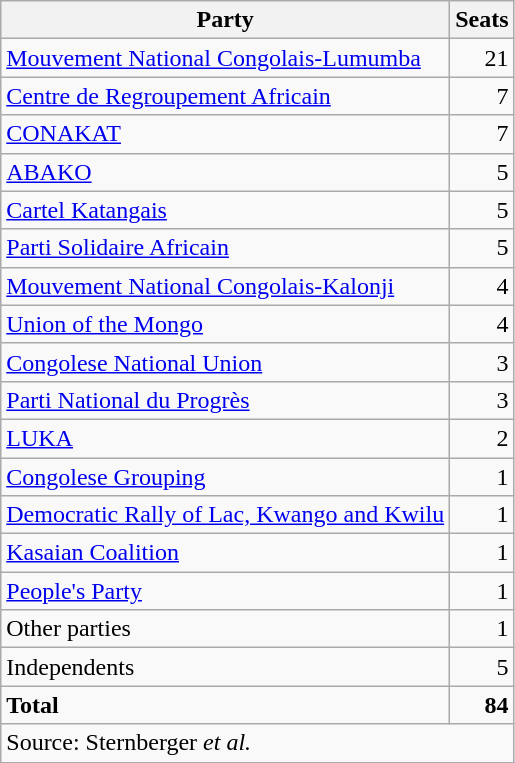<table class=wikitable style=text-align:right>
<tr>
<th>Party</th>
<th>Seats</th>
</tr>
<tr>
<td align=left><a href='#'>Mouvement National Congolais-Lumumba</a></td>
<td>21</td>
</tr>
<tr>
<td align=left><a href='#'>Centre de Regroupement Africain</a></td>
<td>7</td>
</tr>
<tr>
<td align=left><a href='#'>CONAKAT</a></td>
<td>7</td>
</tr>
<tr>
<td align=left><a href='#'>ABAKO</a></td>
<td>5</td>
</tr>
<tr>
<td align=left><a href='#'>Cartel Katangais</a></td>
<td>5</td>
</tr>
<tr>
<td align=left><a href='#'>Parti Solidaire Africain</a></td>
<td>5</td>
</tr>
<tr>
<td align=left><a href='#'>Mouvement National Congolais-Kalonji</a></td>
<td>4</td>
</tr>
<tr>
<td align=left><a href='#'>Union of the Mongo</a></td>
<td>4</td>
</tr>
<tr>
<td align=left><a href='#'>Congolese National Union</a></td>
<td>3</td>
</tr>
<tr>
<td align=left><a href='#'>Parti National du Progrès</a></td>
<td>3</td>
</tr>
<tr>
<td align=left><a href='#'>LUKA</a></td>
<td>2</td>
</tr>
<tr>
<td align=left><a href='#'>Congolese Grouping</a></td>
<td>1</td>
</tr>
<tr>
<td align=left><a href='#'>Democratic Rally of Lac, Kwango and Kwilu</a></td>
<td>1</td>
</tr>
<tr>
<td align=left><a href='#'>Kasaian Coalition</a></td>
<td>1</td>
</tr>
<tr>
<td align=left><a href='#'>People's Party</a></td>
<td>1</td>
</tr>
<tr>
<td align=left>Other parties</td>
<td>1</td>
</tr>
<tr>
<td align=left>Independents</td>
<td>5</td>
</tr>
<tr>
<td align=left><strong>Total</strong></td>
<td><strong>84</strong></td>
</tr>
<tr>
<td colspan=2 align=left>Source: Sternberger <em>et al.</em></td>
</tr>
</table>
